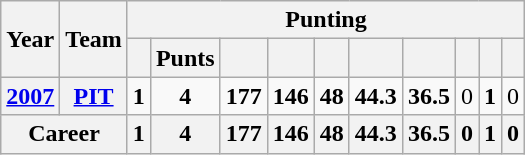<table class=wikitable style="text-align:center;">
<tr>
<th rowspan="2">Year</th>
<th rowspan="2">Team</th>
<th colspan="10">Punting</th>
</tr>
<tr>
<th></th>
<th>Punts</th>
<th></th>
<th></th>
<th></th>
<th></th>
<th></th>
<th></th>
<th></th>
<th></th>
</tr>
<tr>
<th><a href='#'>2007</a></th>
<th><a href='#'>PIT</a></th>
<td><strong>1</strong></td>
<td><strong>4</strong></td>
<td><strong>177</strong></td>
<td><strong>146</strong></td>
<td><strong>48</strong></td>
<td><strong>44.3</strong></td>
<td><strong>36.5</strong></td>
<td>0</td>
<td><strong>1</strong></td>
<td>0</td>
</tr>
<tr>
<th colspan="2">Career</th>
<th>1</th>
<th>4</th>
<th>177</th>
<th>146</th>
<th>48</th>
<th>44.3</th>
<th>36.5</th>
<th>0</th>
<th>1</th>
<th>0</th>
</tr>
</table>
